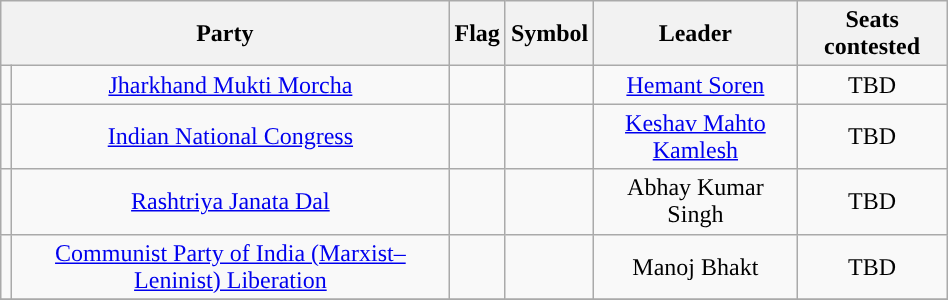<table class="wikitable" width="50%" style="text-align:center;">
<tr>
<th colspan="2">Party</th>
<th>Flag</th>
<th>Symbol</th>
<th>Leader</th>
<th>Seats contested</th>
</tr>
<tr>
<td></td>
<td><a href='#'>Jharkhand Mukti Morcha</a></td>
<td></td>
<td></td>
<td><a href='#'>Hemant Soren</a></td>
<td>TBD</td>
</tr>
<tr>
<td></td>
<td><a href='#'>Indian National Congress</a></td>
<td></td>
<td></td>
<td><a href='#'>Keshav Mahto Kamlesh</a></td>
<td>TBD</td>
</tr>
<tr>
<td></td>
<td><a href='#'>Rashtriya Janata Dal</a></td>
<td></td>
<td></td>
<td>Abhay Kumar Singh</td>
<td>TBD</td>
</tr>
<tr>
<td></td>
<td><a href='#'>Communist Party of India (Marxist–Leninist) Liberation</a></td>
<td></td>
<td></td>
<td>Manoj Bhakt</td>
<td>TBD</td>
</tr>
<tr>
</tr>
</table>
